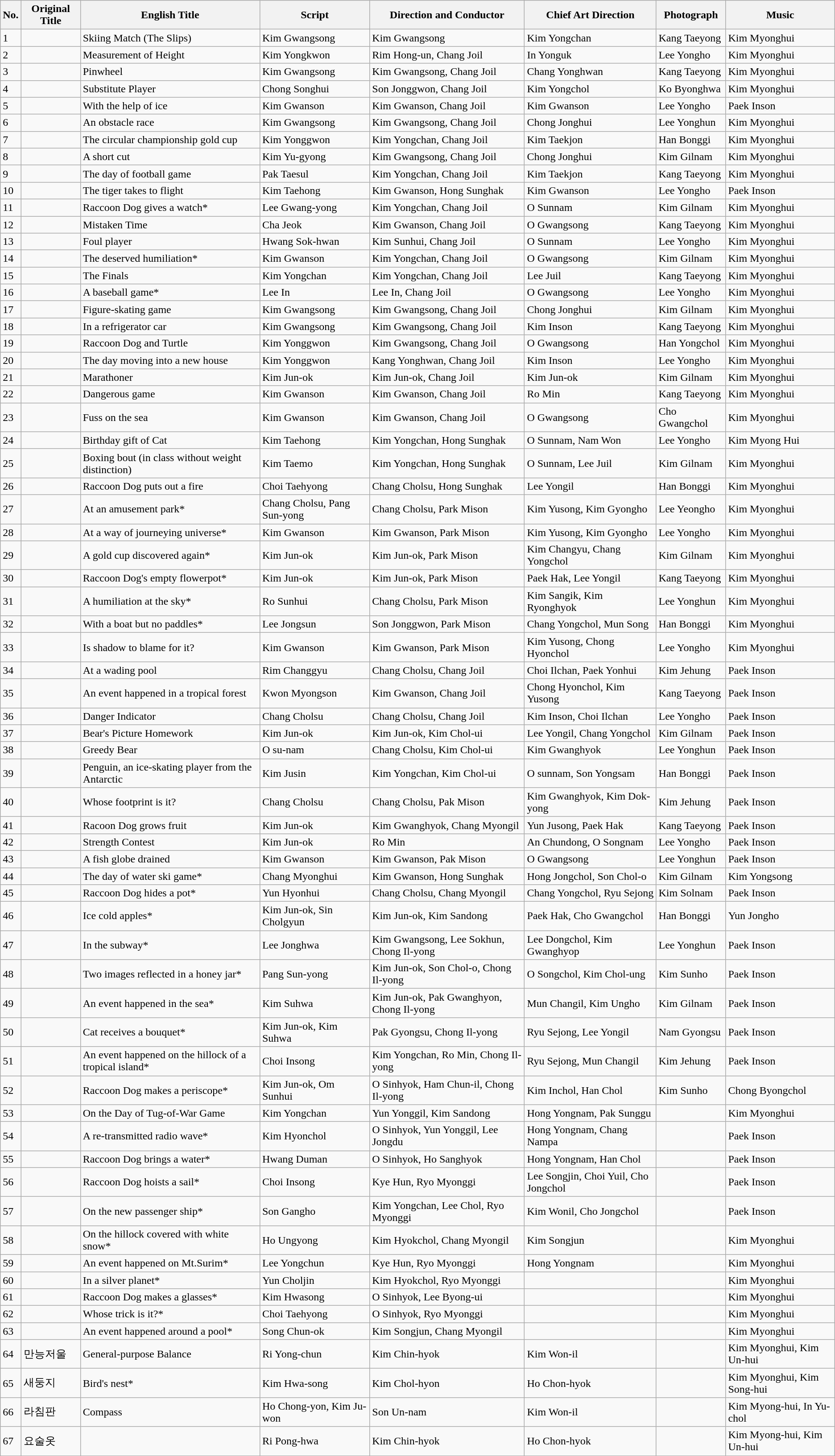<table class="wikitable">
<tr>
<th>No.</th>
<th>Original Title</th>
<th>English Title</th>
<th>Script</th>
<th>Direction and Conductor</th>
<th>Chief Art Direction</th>
<th>Photograph</th>
<th>Music</th>
</tr>
<tr>
<td>1</td>
<td></td>
<td>Skiing Match (The Slips)</td>
<td>Kim Gwangsong</td>
<td>Kim Gwangsong</td>
<td>Kim Yongchan</td>
<td>Kang Taeyong</td>
<td>Kim Myonghui</td>
</tr>
<tr>
<td>2</td>
<td></td>
<td>Measurement of Height</td>
<td>Kim Yongkwon</td>
<td>Rim Hong-un, Chang Joil</td>
<td>In Yonguk</td>
<td>Lee Yongho</td>
<td>Kim Myonghui</td>
</tr>
<tr>
<td>3</td>
<td></td>
<td>Pinwheel</td>
<td>Kim Gwangsong</td>
<td>Kim Gwangsong, Chang Joil</td>
<td>Chang Yonghwan</td>
<td>Kang Taeyong</td>
<td>Kim Myonghui</td>
</tr>
<tr>
<td>4</td>
<td></td>
<td>Substitute Player</td>
<td>Chong Songhui</td>
<td>Son Jonggwon, Chang Joil</td>
<td>Kim Yongchol</td>
<td>Ko Byonghwa</td>
<td>Kim Myonghui</td>
</tr>
<tr>
<td>5</td>
<td></td>
<td>With the help of ice</td>
<td>Kim Gwanson</td>
<td>Kim Gwanson, Chang Joil</td>
<td>Kim Gwanson</td>
<td>Lee Yongho</td>
<td>Paek Inson</td>
</tr>
<tr>
<td>6</td>
<td></td>
<td>An obstacle race</td>
<td>Kim Gwangsong</td>
<td>Kim Gwangsong, Chang Joil</td>
<td>Chong Jonghui</td>
<td>Lee Yonghun</td>
<td>Kim Myonghui</td>
</tr>
<tr>
<td>7</td>
<td></td>
<td>The circular championship gold cup</td>
<td>Kim Yonggwon</td>
<td>Kim Yongchan, Chang Joil</td>
<td>Kim Taekjon</td>
<td>Han Bonggi</td>
<td>Kim Myonghui</td>
</tr>
<tr>
<td>8</td>
<td></td>
<td>A short cut</td>
<td>Kim Yu-gyong</td>
<td>Kim Gwangsong, Chang Joil</td>
<td>Chong Jonghui</td>
<td>Kim Gilnam</td>
<td>Kim Myonghui</td>
</tr>
<tr>
<td>9</td>
<td></td>
<td>The day of football game</td>
<td>Pak Taesul</td>
<td>Kim Yongchan, Chang Joil</td>
<td>Kim Taekjon</td>
<td>Kang Taeyong</td>
<td>Kim Myonghui</td>
</tr>
<tr>
<td>10</td>
<td></td>
<td>The tiger takes to flight</td>
<td>Kim Taehong</td>
<td>Kim Gwanson, Hong Sunghak</td>
<td>Kim Gwanson</td>
<td>Lee Yongho</td>
<td>Paek Inson</td>
</tr>
<tr>
<td>11</td>
<td></td>
<td>Raccoon Dog gives a watch*</td>
<td>Lee Gwang-yong</td>
<td>Kim Yongchan, Chang Joil</td>
<td>O Sunnam</td>
<td>Kim Gilnam</td>
<td>Kim Myonghui</td>
</tr>
<tr>
<td>12</td>
<td></td>
<td>Mistaken Time</td>
<td>Cha Jeok</td>
<td>Kim Gwanson, Chang Joil</td>
<td>O Gwangsong</td>
<td>Kang Taeyong</td>
<td>Kim Myonghui</td>
</tr>
<tr>
<td>13</td>
<td></td>
<td>Foul player</td>
<td>Hwang Sok-hwan</td>
<td>Kim Sunhui, Chang Joil</td>
<td>O Sunnam</td>
<td>Lee Yongho</td>
<td>Kim Myonghui</td>
</tr>
<tr>
<td>14</td>
<td></td>
<td>The deserved humiliation*</td>
<td>Kim Gwanson</td>
<td>Kim Yongchan, Chang Joil</td>
<td>O Gwangsong</td>
<td>Kim Gilnam</td>
<td>Kim Myonghui</td>
</tr>
<tr>
<td>15</td>
<td></td>
<td>The Finals</td>
<td>Kim Yongchan</td>
<td>Kim Yongchan, Chang Joil</td>
<td>Lee Juil</td>
<td>Kang Taeyong</td>
<td>Kim Myonghui</td>
</tr>
<tr>
<td>16</td>
<td></td>
<td>A baseball game*</td>
<td>Lee In</td>
<td>Lee In, Chang Joil</td>
<td>O Gwangsong</td>
<td>Lee Yongho</td>
<td>Kim Myonghui</td>
</tr>
<tr>
<td>17</td>
<td></td>
<td>Figure-skating game</td>
<td>Kim Gwangsong</td>
<td>Kim Gwangsong, Chang Joil</td>
<td>Chong Jonghui</td>
<td>Kim Gilnam</td>
<td>Kim Myonghui</td>
</tr>
<tr>
<td>18</td>
<td></td>
<td>In a refrigerator car</td>
<td>Kim Gwangsong</td>
<td>Kim Gwangsong, Chang Joil</td>
<td>Kim Inson</td>
<td>Kang Taeyong</td>
<td>Kim Myonghui</td>
</tr>
<tr>
<td>19</td>
<td></td>
<td>Raccoon Dog and Turtle</td>
<td>Kim Yonggwon</td>
<td>Kim Gwangsong, Chang Joil</td>
<td>O Gwangsong</td>
<td>Han Yongchol</td>
<td>Kim Myonghui</td>
</tr>
<tr>
<td>20</td>
<td></td>
<td>The day moving into a new house</td>
<td>Kim Yonggwon</td>
<td>Kang Yonghwan, Chang Joil</td>
<td>Kim Inson</td>
<td>Lee Yongho</td>
<td>Kim Myonghui</td>
</tr>
<tr>
<td>21</td>
<td></td>
<td>Marathoner</td>
<td>Kim Jun-ok</td>
<td>Kim Jun-ok, Chang Joil</td>
<td>Kim Jun-ok</td>
<td>Kim Gilnam</td>
<td>Kim Myonghui</td>
</tr>
<tr>
<td>22</td>
<td></td>
<td>Dangerous game</td>
<td>Kim Gwanson</td>
<td>Kim Gwanson, Chang Joil</td>
<td>Ro Min</td>
<td>Kang Taeyong</td>
<td>Kim Myonghui</td>
</tr>
<tr>
<td>23</td>
<td></td>
<td>Fuss on the sea</td>
<td>Kim Gwanson</td>
<td>Kim Gwanson, Chang Joil</td>
<td>O Gwangsong</td>
<td>Cho Gwangchol</td>
<td>Kim Myonghui</td>
</tr>
<tr>
<td>24</td>
<td></td>
<td>Birthday gift of Cat</td>
<td>Kim Taehong</td>
<td>Kim Yongchan, Hong Sunghak</td>
<td>O Sunnam, Nam Won</td>
<td>Lee Yongho</td>
<td>Kim Myong Hui</td>
</tr>
<tr>
<td>25</td>
<td></td>
<td>Boxing bout (in class without weight distinction)</td>
<td>Kim Taemo</td>
<td>Kim Yongchan, Hong Sunghak</td>
<td>O Sunnam, Lee Juil</td>
<td>Kim Gilnam</td>
<td>Kim Myonghui</td>
</tr>
<tr>
<td>26</td>
<td></td>
<td>Raccoon Dog puts out a fire</td>
<td>Choi Taehyong</td>
<td>Chang Cholsu, Hong Sunghak</td>
<td>Lee Yongil</td>
<td>Han Bonggi</td>
<td>Kim Myonghui</td>
</tr>
<tr>
<td>27</td>
<td></td>
<td>At an amusement park*</td>
<td>Chang Cholsu, Pang Sun-yong</td>
<td>Chang Cholsu, Park Mison</td>
<td>Kim Yusong, Kim Gyongho</td>
<td>Lee Yeongho</td>
<td>Kim Myonghui</td>
</tr>
<tr>
<td>28</td>
<td></td>
<td>At a way of journeying universe*</td>
<td>Kim Gwanson</td>
<td>Kim Gwanson, Park Mison</td>
<td>Kim Yusong, Kim Gyongho</td>
<td>Lee Yongho</td>
<td>Kim Myonghui</td>
</tr>
<tr>
<td>29</td>
<td></td>
<td>A gold cup discovered again*</td>
<td>Kim Jun-ok</td>
<td>Kim Jun-ok, Park Mison</td>
<td>Kim Changyu, Chang Yongchol</td>
<td>Kim Gilnam</td>
<td>Kim Myonghui</td>
</tr>
<tr>
<td>30</td>
<td></td>
<td>Raccoon Dog's empty flowerpot*</td>
<td>Kim Jun-ok</td>
<td>Kim Jun-ok, Park Mison</td>
<td>Paek Hak, Lee Yongil</td>
<td>Kang Taeyong</td>
<td>Kim Myonghui</td>
</tr>
<tr>
<td>31</td>
<td></td>
<td>A humiliation at the sky*</td>
<td>Ro Sunhui</td>
<td>Chang Cholsu, Park Mison</td>
<td>Kim Sangik, Kim Ryonghyok</td>
<td>Lee Yonghun</td>
<td>Kim Myonghui</td>
</tr>
<tr>
<td>32</td>
<td></td>
<td>With a boat but no paddles*</td>
<td>Lee Jongsun</td>
<td>Son Jonggwon, Park Mison</td>
<td>Chang Yongchol, Mun Song</td>
<td>Han Bonggi</td>
<td>Kim Myonghui</td>
</tr>
<tr>
<td>33</td>
<td></td>
<td>Is shadow to blame for it?</td>
<td>Kim Gwanson</td>
<td>Kim Gwanson, Park Mison</td>
<td>Kim Yusong, Chong Hyonchol</td>
<td>Lee Yongho</td>
<td>Kim Myonghui</td>
</tr>
<tr>
<td>34</td>
<td></td>
<td>At a wading pool</td>
<td>Rim Changgyu</td>
<td>Chang Cholsu, Chang Joil</td>
<td>Choi Ilchan, Paek Yonhui</td>
<td>Kim Jehung</td>
<td>Paek Inson</td>
</tr>
<tr>
<td>35</td>
<td></td>
<td>An event happened in a tropical forest</td>
<td>Kwon Myongson</td>
<td>Kim Gwanson, Chang Joil</td>
<td>Chong Hyonchol, Kim Yusong</td>
<td>Kang Taeyong</td>
<td>Paek Inson</td>
</tr>
<tr>
<td>36</td>
<td></td>
<td>Danger Indicator</td>
<td>Chang Cholsu</td>
<td>Chang Cholsu, Chang Joil</td>
<td>Kim Inson, Choi Ilchan</td>
<td>Lee Yongho</td>
<td>Paek Inson</td>
</tr>
<tr>
<td>37</td>
<td></td>
<td>Bear's Picture Homework</td>
<td>Kim Jun-ok</td>
<td>Kim Jun-ok, Kim Chol-ui</td>
<td>Lee Yongil, Chang Yongchol</td>
<td>Kim Gilnam</td>
<td>Paek Inson</td>
</tr>
<tr>
<td>38</td>
<td></td>
<td>Greedy Bear</td>
<td>O su-nam</td>
<td>Chang Cholsu, Kim Chol-ui</td>
<td>Kim Gwanghyok</td>
<td>Lee Yonghun</td>
<td>Paek Inson</td>
</tr>
<tr>
<td>39</td>
<td></td>
<td>Penguin, an ice-skating player from the Antarctic</td>
<td>Kim Jusin</td>
<td>Kim Yongchan, Kim Chol-ui</td>
<td>O sunnam, Son Yongsam</td>
<td>Han Bonggi</td>
<td>Paek Inson</td>
</tr>
<tr>
<td>40</td>
<td></td>
<td>Whose footprint is it?</td>
<td>Chang Cholsu</td>
<td>Chang Cholsu, Pak Mison</td>
<td>Kim Gwanghyok, Kim Dok-yong</td>
<td>Kim Jehung</td>
<td>Paek Inson</td>
</tr>
<tr>
<td>41</td>
<td></td>
<td>Racoon Dog grows fruit</td>
<td>Kim Jun-ok</td>
<td>Kim Gwanghyok, Chang Myongil</td>
<td>Yun Jusong, Paek Hak</td>
<td>Kang Taeyong</td>
<td>Paek Inson</td>
</tr>
<tr>
<td>42</td>
<td></td>
<td>Strength Contest</td>
<td>Kim Jun-ok</td>
<td>Ro Min</td>
<td>An Chundong, O Songnam</td>
<td>Lee Yongho</td>
<td>Paek Inson</td>
</tr>
<tr>
<td>43</td>
<td></td>
<td>A fish globe drained</td>
<td>Kim Gwanson</td>
<td>Kim Gwanson, Pak Mison</td>
<td>O Gwangsong</td>
<td>Lee Yonghun</td>
<td>Paek Inson</td>
</tr>
<tr>
<td>44</td>
<td></td>
<td>The day of water ski game*</td>
<td>Chang Myonghui</td>
<td>Kim Gwanson, Hong Sunghak</td>
<td>Hong Jongchol, Son Chol-o</td>
<td>Kim Gilnam</td>
<td>Kim Yongsong</td>
</tr>
<tr>
<td>45</td>
<td></td>
<td>Raccoon Dog hides a pot*</td>
<td>Yun Hyonhui</td>
<td>Chang Cholsu, Chang Myongil</td>
<td>Chang Yongchol, Ryu Sejong</td>
<td>Kim Solnam</td>
<td>Paek Inson</td>
</tr>
<tr>
<td>46</td>
<td></td>
<td>Ice cold apples*</td>
<td>Kim Jun-ok, Sin Cholgyun</td>
<td>Kim Jun-ok, Kim Sandong</td>
<td>Paek Hak, Cho Gwangchol</td>
<td>Han Bonggi</td>
<td>Yun Jongho</td>
</tr>
<tr>
<td>47</td>
<td></td>
<td>In the subway*</td>
<td>Lee Jonghwa</td>
<td>Kim Gwangsong, Lee Sokhun, Chong Il-yong</td>
<td>Lee Dongchol, Kim Gwanghyop</td>
<td>Lee Yonghun</td>
<td>Paek Inson</td>
</tr>
<tr>
<td>48</td>
<td></td>
<td>Two images reflected in a honey jar*</td>
<td>Pang Sun-yong</td>
<td>Kim Jun-ok, Son Chol-o, Chong Il-yong</td>
<td>O Songchol, Kim Chol-ung</td>
<td>Kim Sunho</td>
<td>Paek Inson</td>
</tr>
<tr>
<td>49</td>
<td></td>
<td>An event happened in the sea*</td>
<td>Kim Suhwa</td>
<td>Kim Jun-ok, Pak Gwanghyon, Chong Il-yong</td>
<td>Mun Changil, Kim Ungho</td>
<td>Kim Gilnam</td>
<td>Paek Inson</td>
</tr>
<tr>
<td>50</td>
<td></td>
<td>Cat receives a bouquet*</td>
<td>Kim Jun-ok, Kim Suhwa</td>
<td>Pak Gyongsu, Chong Il-yong</td>
<td>Ryu Sejong, Lee Yongil</td>
<td>Nam Gyongsu</td>
<td>Paek Inson</td>
</tr>
<tr>
<td>51</td>
<td></td>
<td>An event happened on the hillock of a tropical island*</td>
<td>Choi Insong</td>
<td>Kim Yongchan, Ro Min, Chong Il-yong</td>
<td>Ryu Sejong, Mun Changil</td>
<td>Kim Jehung</td>
<td>Paek Inson</td>
</tr>
<tr>
<td>52</td>
<td></td>
<td>Raccoon Dog makes a periscope*</td>
<td>Kim Jun-ok, Om Sunhui</td>
<td>O Sinhyok, Ham Chun-il, Chong Il-yong</td>
<td>Kim Inchol, Han Chol</td>
<td>Kim Sunho</td>
<td>Chong Byongchol</td>
</tr>
<tr>
<td>53</td>
<td></td>
<td>On the Day of Tug-of-War Game</td>
<td>Kim Yongchan</td>
<td>Yun Yonggil, Kim Sandong</td>
<td>Hong Yongnam, Pak Sunggu</td>
<td></td>
<td>Kim Myonghui</td>
</tr>
<tr>
<td>54</td>
<td></td>
<td>A re-transmitted radio wave*</td>
<td>Kim Hyonchol</td>
<td>O Sinhyok, Yun Yonggil, Lee Jongdu</td>
<td>Hong Yongnam, Chang Nampa</td>
<td></td>
<td>Paek Inson</td>
</tr>
<tr>
<td>55</td>
<td></td>
<td>Raccoon Dog brings a water*</td>
<td>Hwang Duman</td>
<td>O Sinhyok, Ho Sanghyok</td>
<td>Hong Yongnam, Han Chol</td>
<td></td>
<td>Paek Inson</td>
</tr>
<tr>
<td>56</td>
<td></td>
<td>Raccoon Dog hoists a sail*</td>
<td>Choi Insong</td>
<td>Kye Hun, Ryo Myonggi</td>
<td>Lee Songjin, Choi Yuil, Cho Jongchol</td>
<td></td>
<td>Paek Inson</td>
</tr>
<tr>
<td>57</td>
<td></td>
<td>On the new passenger ship*</td>
<td>Son Gangho</td>
<td>Kim Yongchan, Lee Chol, Ryo Myonggi</td>
<td>Kim Wonil, Cho Jongchol</td>
<td></td>
<td>Paek Inson</td>
</tr>
<tr>
<td>58</td>
<td></td>
<td>On the hillock covered with white snow*</td>
<td>Ho Ungyong</td>
<td>Kim Hyokchol, Chang Myongil</td>
<td>Kim Songjun</td>
<td></td>
<td>Kim Myonghui</td>
</tr>
<tr>
<td>59</td>
<td></td>
<td>An event happened on Mt.Surim*</td>
<td>Lee Yongchun</td>
<td>Kye Hun, Ryo Myonggi</td>
<td>Hong Yongnam</td>
<td></td>
<td>Kim Myonghui</td>
</tr>
<tr>
<td>60</td>
<td></td>
<td>In a silver planet*</td>
<td>Yun Choljin</td>
<td>Kim Hyokchol, Ryo Myonggi</td>
<td></td>
<td></td>
<td>Kim Myonghui</td>
</tr>
<tr>
<td>61</td>
<td></td>
<td>Raccoon Dog makes a glasses*</td>
<td>Kim Hwasong</td>
<td>O Sinhyok, Lee Byong-ui</td>
<td></td>
<td></td>
<td>Kim Myonghui</td>
</tr>
<tr>
<td>62</td>
<td></td>
<td>Whose trick is it?*</td>
<td>Choi Taehyong</td>
<td>O Sinhyok, Ryo Myonggi</td>
<td></td>
<td></td>
<td>Kim Myonghui</td>
</tr>
<tr>
<td>63</td>
<td></td>
<td>An event happened around a pool*</td>
<td>Song Chun-ok</td>
<td>Kim Songjun, Chang Myongil</td>
<td></td>
<td></td>
<td>Kim Myonghui</td>
</tr>
<tr>
<td>64</td>
<td>만능저울</td>
<td>General-purpose Balance</td>
<td>Ri Yong-chun</td>
<td>Kim Chin-hyok</td>
<td>Kim Won-il</td>
<td></td>
<td>Kim Myonghui, Kim Un-hui</td>
</tr>
<tr>
<td>65</td>
<td>새둥지</td>
<td>Bird's nest*</td>
<td>Kim Hwa-song</td>
<td>Kim Chol-hyon</td>
<td>Ho Chon-hyok</td>
<td></td>
<td>Kim Myonghui, Kim Song-hui</td>
</tr>
<tr>
<td>66</td>
<td>라침판</td>
<td>Compass</td>
<td>Ho Chong-yon, Kim Ju-won</td>
<td>Son Un-nam</td>
<td>Kim Won-il</td>
<td></td>
<td>Kim Myong-hui, In Yu-chol</td>
</tr>
<tr>
<td>67</td>
<td>요술옷</td>
<td></td>
<td>Ri Pong-hwa</td>
<td>Kim Chin-hyok</td>
<td>Ho Chon-hyok</td>
<td></td>
<td>Kim Myong-hui, Kim Un-hui</td>
</tr>
</table>
